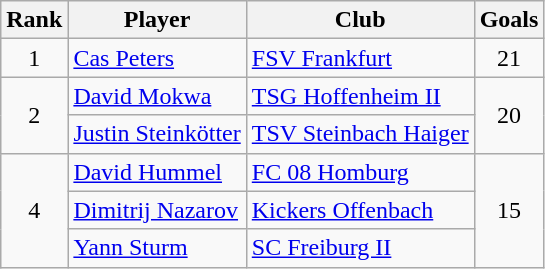<table class="wikitable" style="text-align: center;">
<tr>
<th>Rank</th>
<th>Player</th>
<th>Club</th>
<th>Goals</th>
</tr>
<tr>
<td>1</td>
<td align="left"> <a href='#'>Cas Peters</a></td>
<td align="left"><a href='#'>FSV Frankfurt</a></td>
<td>21</td>
</tr>
<tr>
<td rowspan=2>2</td>
<td align="left"> <a href='#'>David Mokwa</a></td>
<td align="left"><a href='#'>TSG Hoffenheim II</a></td>
<td rowspan=2>20</td>
</tr>
<tr>
<td align="left"> <a href='#'>Justin Steinkötter</a></td>
<td align="left"><a href='#'>TSV Steinbach Haiger</a></td>
</tr>
<tr>
<td rowspan=3>4</td>
<td align="left"> <a href='#'>David Hummel</a></td>
<td align="left"><a href='#'>FC 08 Homburg</a></td>
<td rowspan=3>15</td>
</tr>
<tr>
<td align="left"> <a href='#'>Dimitrij Nazarov</a></td>
<td align="left"><a href='#'>Kickers Offenbach</a></td>
</tr>
<tr>
<td align="left"> <a href='#'>Yann Sturm</a></td>
<td align="left"><a href='#'>SC Freiburg II</a></td>
</tr>
</table>
